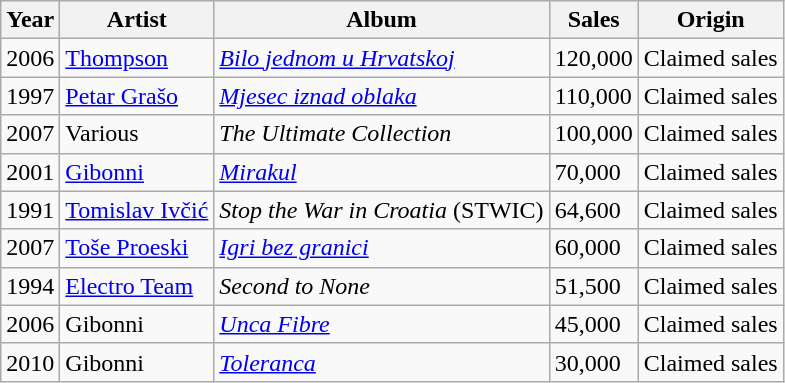<table class="wikitable">
<tr>
<th>Year</th>
<th>Artist</th>
<th>Album</th>
<th>Sales</th>
<th>Origin</th>
</tr>
<tr>
<td>2006</td>
<td><a href='#'>Thompson</a></td>
<td><em><a href='#'>Bilo jednom u Hrvatskoj</a></em></td>
<td>120,000</td>
<td>Claimed sales</td>
</tr>
<tr>
<td>1997</td>
<td><a href='#'>Petar Grašo</a></td>
<td><em><a href='#'>Mjesec iznad oblaka</a></em></td>
<td>110,000</td>
<td>Claimed sales</td>
</tr>
<tr>
<td>2007</td>
<td>Various</td>
<td><em>The Ultimate Collection</em></td>
<td>100,000</td>
<td>Claimed sales</td>
</tr>
<tr>
<td>2001</td>
<td><a href='#'>Gibonni</a></td>
<td><em><a href='#'>Mirakul</a></em></td>
<td>70,000</td>
<td>Claimed sales</td>
</tr>
<tr>
<td>1991</td>
<td><a href='#'>Tomislav Ivčić</a></td>
<td><em>Stop the War in Croatia</em> (STWIC)</td>
<td>64,600</td>
<td>Claimed sales</td>
</tr>
<tr>
<td>2007</td>
<td><a href='#'>Toše Proeski</a></td>
<td><em><a href='#'>Igri bez granici</a></em></td>
<td>60,000</td>
<td>Claimed sales</td>
</tr>
<tr>
<td>1994</td>
<td><a href='#'>Electro Team</a></td>
<td><em>Second to None</em></td>
<td>51,500</td>
<td>Claimed sales</td>
</tr>
<tr>
<td>2006</td>
<td>Gibonni</td>
<td><em><a href='#'>Unca Fibre</a></em></td>
<td>45,000</td>
<td>Claimed sales</td>
</tr>
<tr>
<td>2010</td>
<td>Gibonni</td>
<td><em><a href='#'> Toleranca</a></em></td>
<td>30,000</td>
<td>Claimed sales</td>
</tr>
</table>
